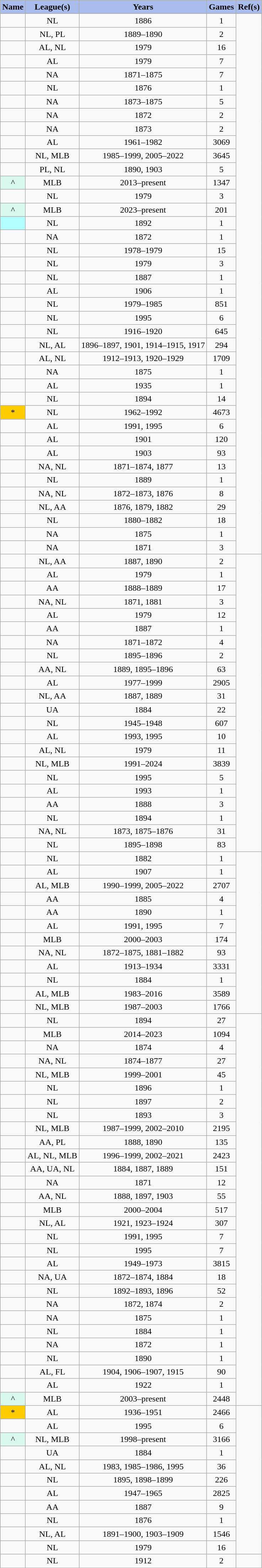<table class="wikitable sortable" style="text-align:center;">
<tr>
<th style="background-color:#a8bdec; color:black;" scope="col">Name</th>
<th style="background-color:#a8bdec; color:black;" scope="col">League(s)</th>
<th style="background-color:#a8bdec; color:black;" scope="col">Years</th>
<th style="background-color:#a8bdec; color:black;" scope="col">Games</th>
<th style="background-color:#a8bdec; color:#black; scope="col" class="unsortable">Ref(s)</th>
</tr>
<tr>
<td></td>
<td>NL</td>
<td>1886</td>
<td>1</td>
<td rowspan=40></td>
</tr>
<tr>
<td></td>
<td>NL, PL</td>
<td>1889–1890</td>
<td>2</td>
</tr>
<tr>
<td></td>
<td>AL, NL</td>
<td>1979</td>
<td>16</td>
</tr>
<tr>
<td></td>
<td>AL</td>
<td>1979</td>
<td>7</td>
</tr>
<tr>
<td></td>
<td>NA</td>
<td>1871–1875</td>
<td>7</td>
</tr>
<tr>
<td></td>
<td>NL</td>
<td>1876</td>
<td>1</td>
</tr>
<tr>
<td></td>
<td>NA</td>
<td>1873–1875</td>
<td>5</td>
</tr>
<tr>
<td></td>
<td>NA</td>
<td>1872</td>
<td>2</td>
</tr>
<tr>
<td></td>
<td>NA</td>
<td>1873</td>
<td>2</td>
</tr>
<tr>
<td></td>
<td>AL</td>
<td>1961–1982</td>
<td>3069</td>
</tr>
<tr>
<td></td>
<td>NL, MLB</td>
<td>1985–1999, 2005–2022</td>
<td>3645</td>
</tr>
<tr>
<td></td>
<td>PL, NL</td>
<td>1890, 1903</td>
<td>5</td>
</tr>
<tr>
<td style="background:#d9f9ed;">^</td>
<td>MLB</td>
<td>2013–present</td>
<td>1347</td>
</tr>
<tr>
<td></td>
<td>NL</td>
<td>1979</td>
<td>3</td>
</tr>
<tr>
<td style="background:#d9f9ed;">^</td>
<td>MLB</td>
<td>2023–present</td>
<td>201</td>
</tr>
<tr>
<td style="background:#B2FFFF;"></td>
<td>NL</td>
<td>1892</td>
<td>1</td>
</tr>
<tr>
<td></td>
<td>NA</td>
<td>1872</td>
<td>1</td>
</tr>
<tr>
<td></td>
<td>NL</td>
<td>1978–1979</td>
<td>15</td>
</tr>
<tr>
<td></td>
<td>NL</td>
<td>1979</td>
<td>3</td>
</tr>
<tr>
<td></td>
<td>NL</td>
<td>1887</td>
<td>1</td>
</tr>
<tr>
<td></td>
<td>AL</td>
<td>1906</td>
<td>1</td>
</tr>
<tr>
<td></td>
<td>NL</td>
<td>1979–1985</td>
<td>851</td>
</tr>
<tr>
<td></td>
<td>NL</td>
<td>1995</td>
<td>6</td>
</tr>
<tr>
<td></td>
<td>NL</td>
<td>1916–1920</td>
<td>645</td>
</tr>
<tr>
<td></td>
<td>NL, AL</td>
<td>1896–1897, 1901, 1914–1915, 1917</td>
<td>294</td>
</tr>
<tr>
<td></td>
<td>AL, NL</td>
<td>1912–1913, 1920–1929</td>
<td>1709</td>
</tr>
<tr>
<td></td>
<td>NA</td>
<td>1875</td>
<td>1</td>
</tr>
<tr>
<td></td>
<td>AL</td>
<td>1935</td>
<td>1</td>
</tr>
<tr>
<td></td>
<td>NL</td>
<td>1894</td>
<td>14</td>
</tr>
<tr>
<td style="background:#fc0;">*</td>
<td>NL</td>
<td>1962–1992</td>
<td>4673</td>
</tr>
<tr>
<td></td>
<td>AL</td>
<td>1991, 1995</td>
<td>6</td>
</tr>
<tr>
<td></td>
<td>AL</td>
<td>1901</td>
<td>120</td>
</tr>
<tr>
<td></td>
<td>AL</td>
<td>1903</td>
<td>93</td>
</tr>
<tr>
<td></td>
<td>NA, NL</td>
<td>1871–1874, 1877</td>
<td>13</td>
</tr>
<tr>
<td></td>
<td>NL</td>
<td>1889</td>
<td>1</td>
</tr>
<tr>
<td></td>
<td>NA, NL</td>
<td>1872–1873, 1876</td>
<td>8</td>
</tr>
<tr>
<td></td>
<td>NL, AA</td>
<td>1876, 1879, 1882</td>
<td>29</td>
</tr>
<tr>
<td></td>
<td>NL</td>
<td>1880–1882</td>
<td>18</td>
</tr>
<tr>
<td></td>
<td>NA</td>
<td>1875</td>
<td>1</td>
</tr>
<tr>
<td></td>
<td>NA</td>
<td>1871</td>
<td>3</td>
</tr>
<tr>
<td></td>
<td>NL, AA</td>
<td>1887, 1890</td>
<td>2</td>
<td rowspan=22></td>
</tr>
<tr>
<td></td>
<td>AL</td>
<td>1979</td>
<td>1</td>
</tr>
<tr>
<td></td>
<td>AA</td>
<td>1888–1889</td>
<td>17</td>
</tr>
<tr>
<td></td>
<td>NA, NL</td>
<td>1871, 1881</td>
<td>3</td>
</tr>
<tr>
<td></td>
<td>AL</td>
<td>1979</td>
<td>12</td>
</tr>
<tr>
<td></td>
<td>AA</td>
<td>1887</td>
<td>1</td>
</tr>
<tr>
<td></td>
<td>NA</td>
<td>1871–1872</td>
<td>4</td>
</tr>
<tr>
<td></td>
<td>NL</td>
<td>1895–1896</td>
<td>2</td>
</tr>
<tr>
<td></td>
<td>AA, NL</td>
<td>1889, 1895–1896</td>
<td>63</td>
</tr>
<tr>
<td></td>
<td>AL</td>
<td>1977–1999</td>
<td>2905</td>
</tr>
<tr>
<td></td>
<td>NL, AA</td>
<td>1887, 1889</td>
<td>31</td>
</tr>
<tr>
<td></td>
<td>UA</td>
<td>1884</td>
<td>22</td>
</tr>
<tr>
<td></td>
<td>NL</td>
<td>1945–1948</td>
<td>607</td>
</tr>
<tr>
<td></td>
<td>AL</td>
<td>1993, 1995</td>
<td>10</td>
</tr>
<tr>
<td></td>
<td>AL, NL</td>
<td>1979</td>
<td>11</td>
</tr>
<tr>
<td></td>
<td>NL, MLB</td>
<td>1991–2024</td>
<td>3839</td>
</tr>
<tr>
<td></td>
<td>NL</td>
<td>1995</td>
<td>5</td>
</tr>
<tr>
<td></td>
<td>AL</td>
<td>1993</td>
<td>1</td>
</tr>
<tr>
<td></td>
<td>AA</td>
<td>1888</td>
<td>3</td>
</tr>
<tr>
<td></td>
<td>NL</td>
<td>1894</td>
<td>1</td>
</tr>
<tr>
<td></td>
<td>NA, NL</td>
<td>1873, 1875–1876</td>
<td>31</td>
</tr>
<tr>
<td></td>
<td>NL</td>
<td>1895–1898</td>
<td>83</td>
</tr>
<tr>
<td></td>
<td>NL</td>
<td>1882</td>
<td>1</td>
<td rowspan=12></td>
</tr>
<tr>
<td></td>
<td>AL</td>
<td>1907</td>
<td>1</td>
</tr>
<tr>
<td></td>
<td>AL, MLB</td>
<td>1990–1999, 2005–2022</td>
<td>2707</td>
</tr>
<tr>
<td></td>
<td>AA</td>
<td>1885</td>
<td>4</td>
</tr>
<tr>
<td></td>
<td>AA</td>
<td>1890</td>
<td>1</td>
</tr>
<tr>
<td></td>
<td>AL</td>
<td>1991, 1995</td>
<td>7</td>
</tr>
<tr>
<td></td>
<td>MLB</td>
<td>2000–2003</td>
<td>174</td>
</tr>
<tr>
<td></td>
<td>NA, NL</td>
<td>1872–1875, 1881–1882</td>
<td>93</td>
</tr>
<tr>
<td></td>
<td>AL</td>
<td>1913–1934</td>
<td>3331</td>
</tr>
<tr>
<td></td>
<td>NL</td>
<td>1884</td>
<td>1</td>
</tr>
<tr>
<td></td>
<td>AL, MLB</td>
<td>1983–2016</td>
<td>3589</td>
</tr>
<tr>
<td></td>
<td>NL, MLB</td>
<td>1987–2003</td>
<td>1766</td>
</tr>
<tr>
<td></td>
<td>NL</td>
<td>1894</td>
<td>27</td>
<td rowspan=29></td>
</tr>
<tr>
<td></td>
<td>MLB</td>
<td>2014–2023</td>
<td>1094</td>
</tr>
<tr>
<td></td>
<td>NA</td>
<td>1874</td>
<td>4</td>
</tr>
<tr>
<td></td>
<td>NA, NL</td>
<td>1874–1877</td>
<td>27</td>
</tr>
<tr>
<td></td>
<td>NL, MLB</td>
<td>1999–2001</td>
<td>45</td>
</tr>
<tr>
<td></td>
<td>NL</td>
<td>1896</td>
<td>1</td>
</tr>
<tr>
<td></td>
<td>NL</td>
<td>1897</td>
<td>2</td>
</tr>
<tr>
<td></td>
<td>NL</td>
<td>1893</td>
<td>3</td>
</tr>
<tr>
<td></td>
<td>NL, MLB</td>
<td>1987–1999, 2002–2010</td>
<td>2195</td>
</tr>
<tr>
<td></td>
<td>AA, PL</td>
<td>1888, 1890</td>
<td>135</td>
</tr>
<tr>
<td></td>
<td>AL, NL, MLB</td>
<td>1996–1999, 2002–2021</td>
<td>2423</td>
</tr>
<tr>
<td></td>
<td>AA, UA, NL</td>
<td>1884, 1887, 1889</td>
<td>151</td>
</tr>
<tr>
<td></td>
<td>NA</td>
<td>1871</td>
<td>12</td>
</tr>
<tr>
<td></td>
<td>AA, NL</td>
<td>1888, 1897, 1903</td>
<td>55</td>
</tr>
<tr>
<td></td>
<td>MLB</td>
<td>2000–2004</td>
<td>517</td>
</tr>
<tr>
<td></td>
<td>NL, AL</td>
<td>1921, 1923–1924</td>
<td>307</td>
</tr>
<tr>
<td></td>
<td>NL</td>
<td>1991, 1995</td>
<td>7</td>
</tr>
<tr>
<td></td>
<td>NL</td>
<td>1995</td>
<td>7</td>
</tr>
<tr>
<td></td>
<td>AL</td>
<td>1949–1973</td>
<td>3815</td>
</tr>
<tr>
<td></td>
<td>NA, UA</td>
<td>1872–1874, 1884</td>
<td>18</td>
</tr>
<tr>
<td></td>
<td>NL</td>
<td>1892–1893, 1896</td>
<td>52</td>
</tr>
<tr>
<td></td>
<td>NA</td>
<td>1872, 1874</td>
<td>2</td>
</tr>
<tr>
<td></td>
<td>NA</td>
<td>1875</td>
<td>1</td>
</tr>
<tr>
<td></td>
<td>NL</td>
<td>1884</td>
<td>1</td>
</tr>
<tr>
<td></td>
<td>NA</td>
<td>1872</td>
<td>1</td>
</tr>
<tr>
<td></td>
<td>NL</td>
<td>1890</td>
<td>1</td>
</tr>
<tr>
<td></td>
<td>AL, FL</td>
<td>1904, 1906–1907, 1915</td>
<td>90</td>
</tr>
<tr>
<td></td>
<td>AL</td>
<td>1922</td>
<td>1</td>
</tr>
<tr>
<td style="background:#d9f9ed;">^</td>
<td>MLB</td>
<td>2003–present</td>
<td>2448</td>
</tr>
<tr>
<td style="background:#fc0;">*</td>
<td>AL</td>
<td>1936–1951</td>
<td>2466</td>
<td rowspan=11></td>
</tr>
<tr>
<td></td>
<td>AL</td>
<td>1995</td>
<td>6</td>
</tr>
<tr>
<td style="background:#d9f9ed;">^</td>
<td>NL, MLB</td>
<td>1998–present</td>
<td>3166</td>
</tr>
<tr>
<td></td>
<td>UA</td>
<td>1884</td>
<td>1</td>
</tr>
<tr>
<td></td>
<td>AL, NL</td>
<td>1983, 1985–1986, 1995</td>
<td>36</td>
</tr>
<tr>
<td></td>
<td>NL</td>
<td>1895, 1898–1899</td>
<td>226</td>
</tr>
<tr>
<td></td>
<td>AL</td>
<td>1947–1965</td>
<td>2825</td>
</tr>
<tr>
<td></td>
<td>AA</td>
<td>1887</td>
<td>9</td>
</tr>
<tr>
<td></td>
<td>NL</td>
<td>1876</td>
<td>1</td>
</tr>
<tr>
<td></td>
<td>NL, AL</td>
<td>1891–1900, 1903–1909</td>
<td>1546</td>
</tr>
<tr>
<td></td>
<td>NL</td>
<td>1979</td>
<td>16</td>
</tr>
<tr>
<td></td>
<td>NL</td>
<td>1912</td>
<td>2</td>
<td></td>
</tr>
</table>
